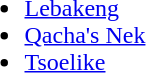<table>
<tr ---- valign="top">
<td width="150pt"><br><ul><li><a href='#'>Lebakeng</a></li><li><a href='#'>Qacha's Nek</a></li><li><a href='#'>Tsoelike</a></li></ul></td>
</tr>
</table>
